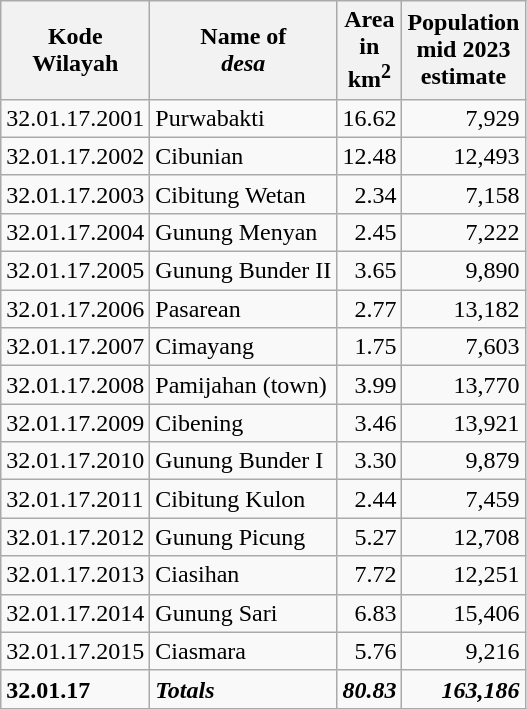<table class="wikitable">
<tr>
<th>Kode <br>Wilayah</th>
<th>Name of <br> <em>desa</em></th>
<th>Area <br>in <br>km<sup>2</sup></th>
<th>Population<br>mid 2023<br>estimate</th>
</tr>
<tr>
<td>32.01.17.2001</td>
<td>Purwabakti</td>
<td align="right">16.62</td>
<td align="right">7,929</td>
</tr>
<tr>
<td>32.01.17.2002</td>
<td>Cibunian</td>
<td align="right">12.48</td>
<td align="right">12,493</td>
</tr>
<tr>
<td>32.01.17.2003</td>
<td>Cibitung Wetan</td>
<td align="right">2.34</td>
<td align="right">7,158</td>
</tr>
<tr>
<td>32.01.17.2004</td>
<td>Gunung Menyan</td>
<td align="right">2.45</td>
<td align="right">7,222</td>
</tr>
<tr>
<td>32.01.17.2005</td>
<td>Gunung Bunder II</td>
<td align="right">3.65</td>
<td align="right">9,890</td>
</tr>
<tr>
<td>32.01.17.2006</td>
<td>Pasarean</td>
<td align="right">2.77</td>
<td align="right">13,182</td>
</tr>
<tr>
<td>32.01.17.2007</td>
<td>Cimayang</td>
<td align="right">1.75</td>
<td align="right">7,603</td>
</tr>
<tr>
<td>32.01.17.2008</td>
<td>Pamijahan (town)</td>
<td align="right">3.99</td>
<td align="right">13,770</td>
</tr>
<tr>
<td>32.01.17.2009</td>
<td>Cibening</td>
<td align="right">3.46</td>
<td align="right">13,921</td>
</tr>
<tr>
<td>32.01.17.2010</td>
<td>Gunung Bunder I</td>
<td align="right">3.30</td>
<td align="right">9,879</td>
</tr>
<tr>
<td>32.01.17.2011</td>
<td>Cibitung Kulon</td>
<td align="right">2.44</td>
<td align="right">7,459</td>
</tr>
<tr>
<td>32.01.17.2012</td>
<td>Gunung Picung</td>
<td align="right">5.27</td>
<td align="right">12,708</td>
</tr>
<tr>
<td>32.01.17.2013</td>
<td>Ciasihan</td>
<td align="right">7.72</td>
<td align="right">12,251</td>
</tr>
<tr>
<td>32.01.17.2014</td>
<td>Gunung Sari</td>
<td align="right">6.83</td>
<td align="right">15,406</td>
</tr>
<tr>
<td>32.01.17.2015</td>
<td>Ciasmara</td>
<td align="right">5.76</td>
<td align="right">9,216</td>
</tr>
<tr>
<td><strong>32.01.17</strong></td>
<td><strong><em>Totals</em></strong></td>
<td align="right"><strong><em>80.83</em></strong></td>
<td align="right"><strong><em>163,186</em></strong></td>
</tr>
</table>
